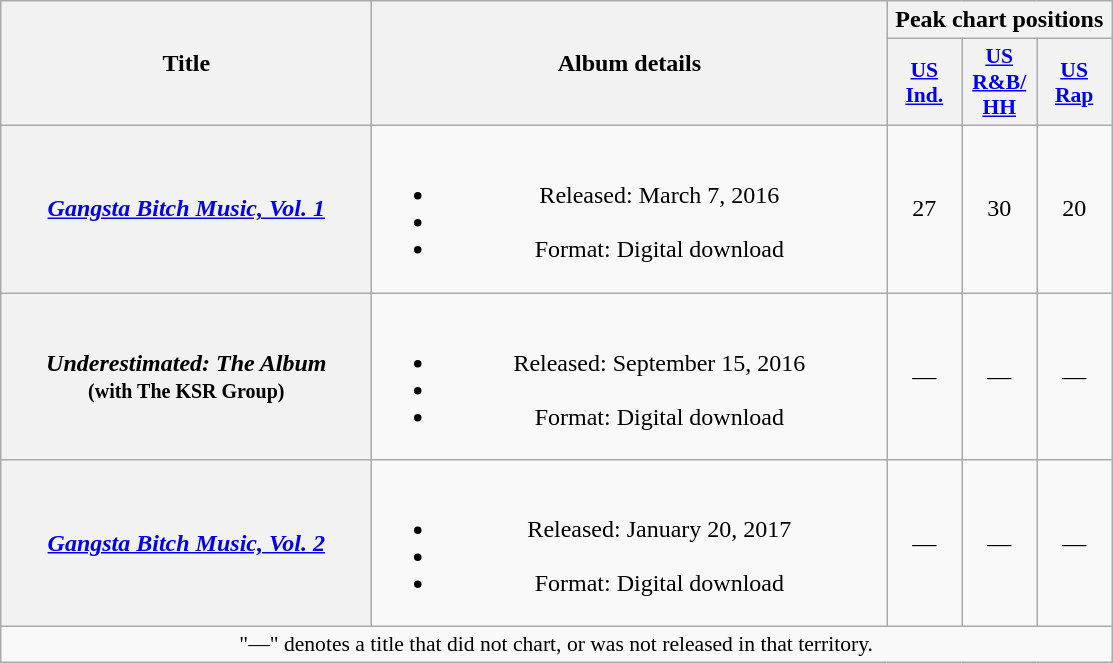<table class="wikitable plainrowheaders" style="text-align:center;">
<tr>
<th scope="col" rowspan="2" style="width:15em;">Title</th>
<th scope="col" rowspan="2" style="width:21em;">Album details</th>
<th scope="col" colspan="3">Peak chart positions</th>
</tr>
<tr>
<th scope="col" style="width:3em;font-size:90%;"><a href='#'>US<br>Ind.</a><br></th>
<th scope="col" style="width:3em;font-size:90%;"><a href='#'>US<br>R&B/<br>HH</a><br></th>
<th scope="col" style="width:3em;font-size:90%;"><a href='#'>US<br>Rap</a><br></th>
</tr>
<tr>
<th scope="row"><em><a href='#'>Gangsta Bitch Music, Vol. 1</a></em></th>
<td><br><ul><li>Released: March 7, 2016</li><li></li><li>Format: Digital download</li></ul></td>
<td>27</td>
<td>30</td>
<td>20</td>
</tr>
<tr>
<th scope="row"><em>Underestimated: The Album</em><br><small>(with The KSR Group)</small></th>
<td><br><ul><li>Released: September 15, 2016</li><li></li><li>Format: Digital download</li></ul></td>
<td>—</td>
<td>—</td>
<td>—</td>
</tr>
<tr>
<th scope="row"><em><a href='#'>Gangsta Bitch Music, Vol. 2</a></em></th>
<td><br><ul><li>Released: January 20, 2017</li><li></li><li>Format: Digital download</li></ul></td>
<td>—</td>
<td>—</td>
<td>—</td>
</tr>
<tr>
<td colspan="5" style="font-size:90%">"—" denotes a title that did not chart, or was not released in that territory.</td>
</tr>
</table>
